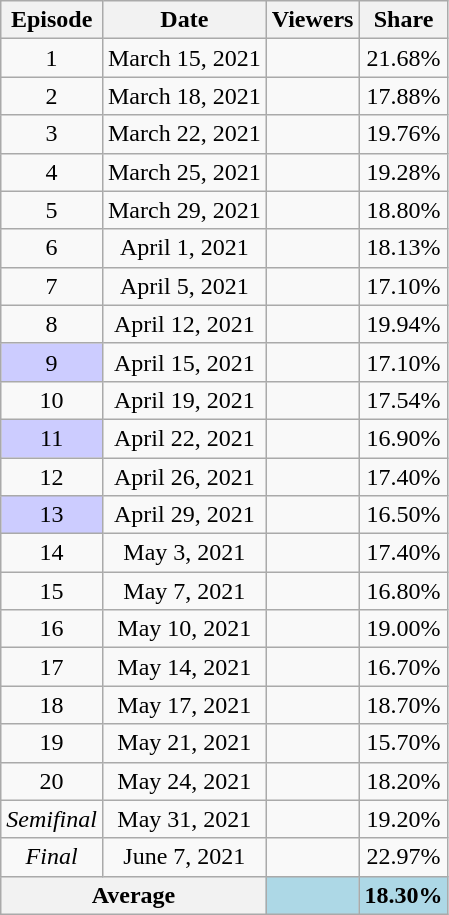<table class="wikitable" style="text-align:center;">
<tr>
<th>Episode</th>
<th>Date</th>
<th>Viewers</th>
<th>Share</th>
</tr>
<tr>
<td>1</td>
<td>March 15, 2021</td>
<td></td>
<td>21.68%</td>
</tr>
<tr>
<td>2</td>
<td>March 18, 2021</td>
<td></td>
<td>17.88%</td>
</tr>
<tr>
<td>3</td>
<td>March 22, 2021</td>
<td></td>
<td>19.76%</td>
</tr>
<tr>
<td>4</td>
<td>March 25, 2021</td>
<td></td>
<td>19.28%</td>
</tr>
<tr>
<td>5</td>
<td>March 29, 2021</td>
<td></td>
<td>18.80%</td>
</tr>
<tr>
<td>6</td>
<td>April 1, 2021</td>
<td></td>
<td>18.13%</td>
</tr>
<tr>
<td>7</td>
<td>April 5, 2021</td>
<td></td>
<td>17.10%</td>
</tr>
<tr>
<td>8</td>
<td>April 12, 2021</td>
<td></td>
<td>19.94%</td>
</tr>
<tr>
<td style="background:#CCCCFF">9</td>
<td>April 15, 2021</td>
<td></td>
<td>17.10%</td>
</tr>
<tr>
<td>10</td>
<td>April 19, 2021</td>
<td></td>
<td>17.54%</td>
</tr>
<tr>
<td style="background:#CCCCFF">11</td>
<td>April 22, 2021</td>
<td></td>
<td>16.90%</td>
</tr>
<tr>
<td>12</td>
<td>April 26, 2021</td>
<td></td>
<td>17.40%</td>
</tr>
<tr>
<td style="background:#CCCCFF">13</td>
<td>April 29, 2021</td>
<td></td>
<td>16.50%</td>
</tr>
<tr>
<td>14</td>
<td>May 3, 2021</td>
<td></td>
<td>17.40%</td>
</tr>
<tr>
<td>15</td>
<td>May 7, 2021</td>
<td></td>
<td>16.80%</td>
</tr>
<tr>
<td>16</td>
<td>May 10, 2021</td>
<td></td>
<td>19.00%</td>
</tr>
<tr>
<td>17</td>
<td>May 14, 2021</td>
<td></td>
<td>16.70%</td>
</tr>
<tr>
<td>18</td>
<td>May 17, 2021</td>
<td></td>
<td>18.70%</td>
</tr>
<tr>
<td>19</td>
<td>May 21, 2021</td>
<td></td>
<td>15.70%</td>
</tr>
<tr>
<td>20</td>
<td>May 24, 2021</td>
<td></td>
<td>18.20%</td>
</tr>
<tr>
<td><em>Semifinal</em></td>
<td>May 31, 2021</td>
<td></td>
<td>19.20%</td>
</tr>
<tr>
<td><em>Final</em></td>
<td>June 7, 2021</td>
<td></td>
<td>22.97%</td>
</tr>
<tr>
<th colspan="2">Average</th>
<th style="background:lightblue"><strong></strong></th>
<th style="background:lightblue"><strong>18.30%</strong></th>
</tr>
</table>
